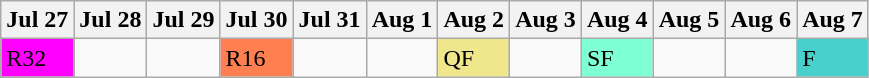<table class="wikitable olympic-schedule Boxing">
<tr>
<th>Jul 27</th>
<th>Jul 28</th>
<th>Jul 29</th>
<th>Jul 30</th>
<th>Jul 31</th>
<th>Aug 1</th>
<th>Aug 2</th>
<th>Aug 3</th>
<th>Aug 4</th>
<th>Aug 5</th>
<th>Aug 6</th>
<th>Aug 7</th>
</tr>
<tr>
<td bgcolor="#FF00FF" class="roundof32">R32</td>
<td></td>
<td></td>
<td bgcolor="#FF7F50" class="roundof16">R16</td>
<td></td>
<td></td>
<td bgcolor="#F0E68C" class="quarterfinals">QF</td>
<td></td>
<td bgcolor="#7FFFD4" class="semifinals">SF</td>
<td></td>
<td></td>
<td bgcolor="#48D1CC" class="final">F</td>
</tr>
</table>
